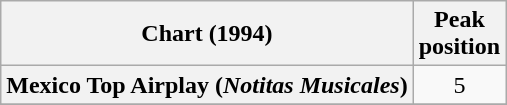<table class="wikitable plainrowheaders" style="text-align:center">
<tr>
<th scope="col">Chart (1994)</th>
<th scope="col">Peak<br>position</th>
</tr>
<tr>
<th scope="row">Mexico Top Airplay (<em>Notitas Musicales</em>)</th>
<td>5</td>
</tr>
<tr>
</tr>
</table>
